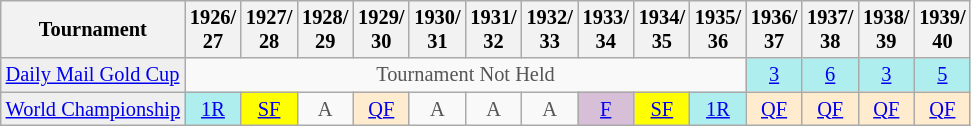<table class="wikitable"  style="font-size:85%;">
<tr>
<th>Tournament</th>
<th>1926/<br>27</th>
<th>1927/<br>28</th>
<th>1928/<br>29</th>
<th>1929/<br>30</th>
<th>1930/<br>31</th>
<th>1931/<br>32</th>
<th>1932/<br>33</th>
<th>1933/<br>34</th>
<th>1934/<br>35</th>
<th>1935/<br>36</th>
<th>1936/<br>37</th>
<th>1937/<br>38</th>
<th>1938/<br>39</th>
<th>1939/<br>40</th>
</tr>
<tr>
<td style="background:#EFEFEF;"><a href='#'>Daily Mail Gold Cup</a></td>
<td colspan="10" style="text-align:center; color:#555555;">Tournament Not Held</td>
<td align="center" style="background:#afeeee;"><a href='#'>3</a></td>
<td align="center" style="background:#afeeee;"><a href='#'>6</a></td>
<td align="center" style="background:#afeeee;"><a href='#'>3</a></td>
<td align="center" style="background:#afeeee;"><a href='#'>5</a></td>
</tr>
<tr>
<td style="background:#EFEFEF;"><a href='#'>World Championship</a></td>
<td align="center" style="background:#afeeee;"><a href='#'>1R</a></td>
<td style="text-align:center; background:yellow;"><a href='#'>SF</a></td>
<td align="center" style="color:#555555;">A</td>
<td style="text-align:center; background:#ffebcd;"><a href='#'>QF</a></td>
<td align="center" style="color:#555555;">A</td>
<td align="center" style="color:#555555;">A</td>
<td align="center" style="color:#555555;">A</td>
<td style="text-align:center; background:thistle;"><a href='#'>F</a></td>
<td style="text-align:center; background:yellow;"><a href='#'>SF</a></td>
<td align="center" style="background:#afeeee;"><a href='#'>1R</a></td>
<td style="text-align:center; background:#ffebcd;"><a href='#'>QF</a></td>
<td style="text-align:center; background:#ffebcd;"><a href='#'>QF</a></td>
<td style="text-align:center; background:#ffebcd;"><a href='#'>QF</a></td>
<td style="text-align:center; background:#ffebcd;"><a href='#'>QF</a></td>
</tr>
</table>
